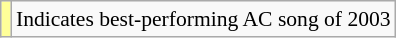<table class="wikitable" style="font-size:90%;">
<tr>
<td style="background-color:#FFFF99"></td>
<td>Indicates best-performing AC song of 2003</td>
</tr>
</table>
